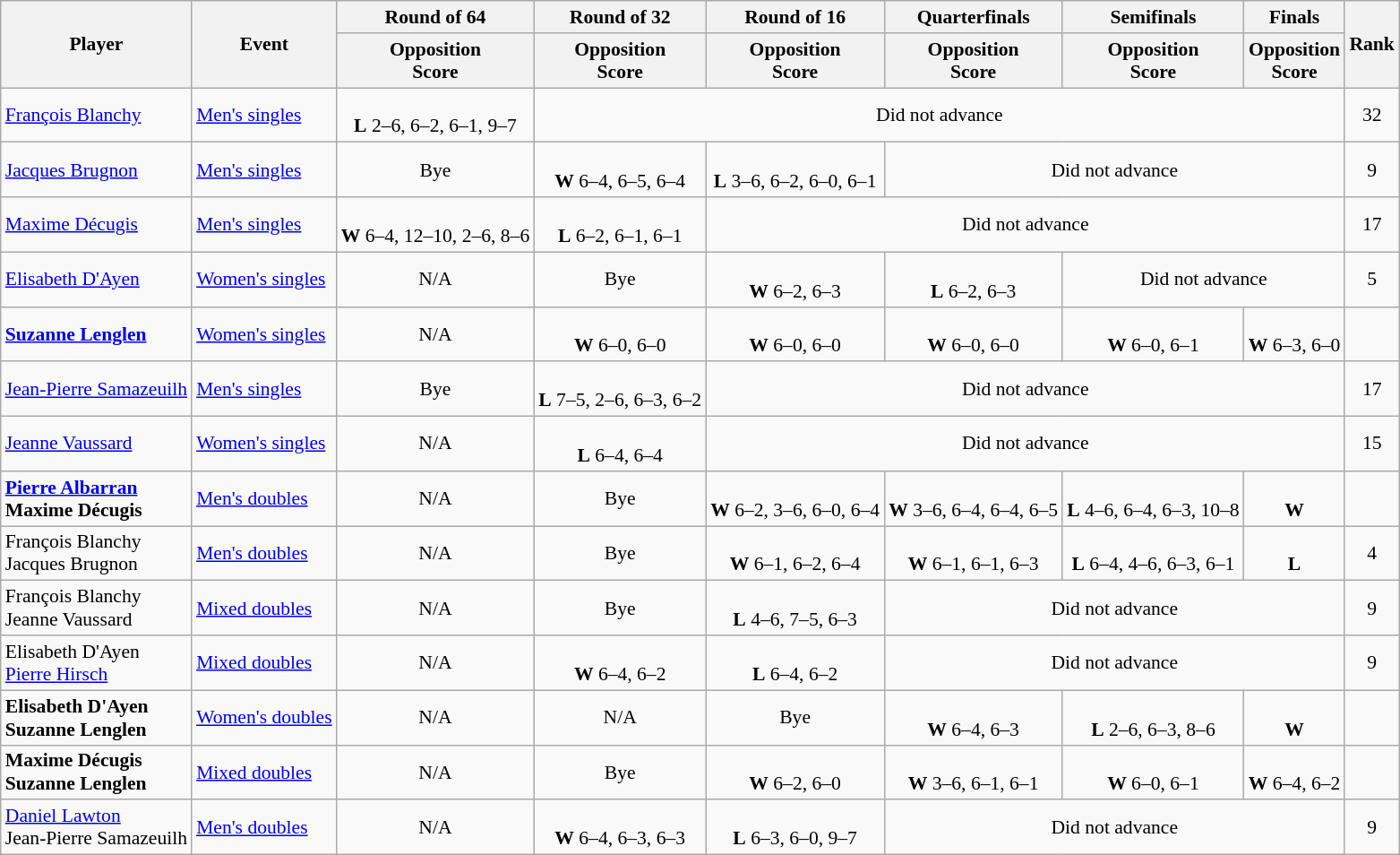<table class=wikitable style="font-size:90%">
<tr>
<th rowspan="2">Player</th>
<th rowspan="2">Event</th>
<th>Round of 64</th>
<th>Round of 32</th>
<th>Round of 16</th>
<th>Quarterfinals</th>
<th>Semifinals</th>
<th>Finals</th>
<th rowspan=2>Rank</th>
</tr>
<tr>
<th>Opposition<br>Score</th>
<th>Opposition<br>Score</th>
<th>Opposition<br>Score</th>
<th>Opposition<br>Score</th>
<th>Opposition<br>Score</th>
<th>Opposition<br>Score</th>
</tr>
<tr>
<td><a href='#'>François Blanchy</a></td>
<td><a href='#'>Men's singles</a></td>
<td align=center> <br> <strong>L</strong> 2–6, 6–2, 6–1, 9–7</td>
<td align=center colspan=5>Did not advance</td>
<td align=center>32</td>
</tr>
<tr>
<td><a href='#'>Jacques Brugnon</a></td>
<td><a href='#'>Men's singles</a></td>
<td align=center>Bye</td>
<td align=center> <br> <strong>W</strong> 6–4, 6–5, 6–4</td>
<td align=center> <br> <strong>L</strong> 3–6, 6–2, 6–0, 6–1</td>
<td align=center colspan=3>Did not advance</td>
<td align=center>9</td>
</tr>
<tr>
<td><a href='#'>Maxime Décugis</a></td>
<td><a href='#'>Men's singles</a></td>
<td align=center> <br> <strong>W</strong> 6–4, 12–10, 2–6, 8–6</td>
<td align=center> <br> <strong>L</strong> 6–2, 6–1, 6–1</td>
<td align=center colspan=4>Did not advance</td>
<td align=center>17</td>
</tr>
<tr>
<td><a href='#'>Elisabeth D'Ayen</a></td>
<td><a href='#'>Women's singles</a></td>
<td align=center>N/A</td>
<td align=center>Bye</td>
<td align=center> <br> <strong>W</strong> 6–2, 6–3</td>
<td align=center> <br> <strong>L</strong> 6–2, 6–3</td>
<td align=center colspan=2>Did not advance</td>
<td align=center>5</td>
</tr>
<tr>
<td><strong><a href='#'>Suzanne Lenglen</a></strong></td>
<td><a href='#'>Women's singles</a></td>
<td align=center>N/A</td>
<td align=center> <br> <strong>W</strong> 6–0, 6–0</td>
<td align=center> <br> <strong>W</strong> 6–0, 6–0</td>
<td align=center> <br> <strong>W</strong> 6–0, 6–0</td>
<td align=center> <br> <strong>W</strong> 6–0, 6–1</td>
<td align=center> <br> <strong>W</strong> 6–3, 6–0</td>
<td align=center></td>
</tr>
<tr>
<td><a href='#'>Jean-Pierre Samazeuilh</a></td>
<td><a href='#'>Men's singles</a></td>
<td align=center>Bye</td>
<td align=center> <br> <strong>L</strong> 7–5, 2–6, 6–3, 6–2</td>
<td align=center colspan=4>Did not advance</td>
<td align=center>17</td>
</tr>
<tr>
<td><a href='#'>Jeanne Vaussard</a></td>
<td><a href='#'>Women's singles</a></td>
<td align=center>N/A</td>
<td align=center> <br> <strong>L</strong> 6–4, 6–4</td>
<td align=center colspan=4>Did not advance</td>
<td align=center>15</td>
</tr>
<tr>
<td><strong><a href='#'>Pierre Albarran</a> <br> Maxime Décugis</strong></td>
<td><a href='#'>Men's doubles</a></td>
<td align=center>N/A</td>
<td align=center>Bye</td>
<td align=center> <br> <strong>W</strong> 6–2, 3–6, 6–0, 6–4</td>
<td align=center> <br> <strong>W</strong> 3–6, 6–4, 6–4, 6–5</td>
<td align=center> <br> <strong>L</strong> 4–6, 6–4, 6–3, 10–8</td>
<td align=center> <br> <strong>W</strong></td>
<td align=center></td>
</tr>
<tr>
<td>François Blanchy <br> Jacques Brugnon</td>
<td><a href='#'>Men's doubles</a></td>
<td align=center>N/A</td>
<td align=center>Bye</td>
<td align=center> <br> <strong>W</strong> 6–1, 6–2, 6–4</td>
<td align=center> <br> <strong>W</strong> 6–1, 6–1, 6–3</td>
<td align=center> <br> <strong>L</strong> 6–4, 4–6, 6–3, 6–1</td>
<td align=center> <br> <strong>L</strong></td>
<td align=center>4</td>
</tr>
<tr>
<td>François Blanchy <br> Jeanne Vaussard</td>
<td><a href='#'>Mixed doubles</a></td>
<td align=center>N/A</td>
<td align=center>Bye</td>
<td align=center> <br> <strong>L</strong> 4–6, 7–5, 6–3</td>
<td align=center colspan=3>Did not advance</td>
<td align=center>9</td>
</tr>
<tr>
<td>Elisabeth D'Ayen <br> <a href='#'>Pierre Hirsch</a></td>
<td><a href='#'>Mixed doubles</a></td>
<td align=center>N/A</td>
<td align=center> <br> <strong>W</strong> 6–4, 6–2</td>
<td align=center> <br> <strong>L</strong> 6–4, 6–2</td>
<td align=center colspan=3>Did not advance</td>
<td align=center>9</td>
</tr>
<tr>
<td><strong>Elisabeth D'Ayen <br> Suzanne Lenglen</strong></td>
<td><a href='#'>Women's doubles</a></td>
<td align=center>N/A</td>
<td align=center>N/A</td>
<td align=center>Bye</td>
<td align=center> <br> <strong>W</strong> 6–4, 6–3</td>
<td align=center> <br> <strong>L</strong> 2–6, 6–3, 8–6</td>
<td align=center> <br> <strong>W</strong></td>
<td align=center></td>
</tr>
<tr>
<td><strong>Maxime Décugis <br> Suzanne Lenglen</strong></td>
<td><a href='#'>Mixed doubles</a></td>
<td align=center>N/A</td>
<td align=center>Bye</td>
<td align=center> <br> <strong>W</strong> 6–2, 6–0</td>
<td align=center> <br> <strong>W</strong> 3–6, 6–1, 6–1</td>
<td align=center> <br> <strong>W</strong> 6–0, 6–1</td>
<td align=center> <br> <strong>W</strong> 6–4, 6–2</td>
<td align=center></td>
</tr>
<tr>
<td><a href='#'>Daniel Lawton</a> <br> Jean-Pierre Samazeuilh</td>
<td><a href='#'>Men's doubles</a></td>
<td align=center>N/A</td>
<td align=center> <br> <strong>W</strong> 6–4, 6–3, 6–3</td>
<td align=center> <br> <strong>L</strong> 6–3, 6–0, 9–7</td>
<td align=center colspan=3>Did not advance</td>
<td align=center>9</td>
</tr>
</table>
